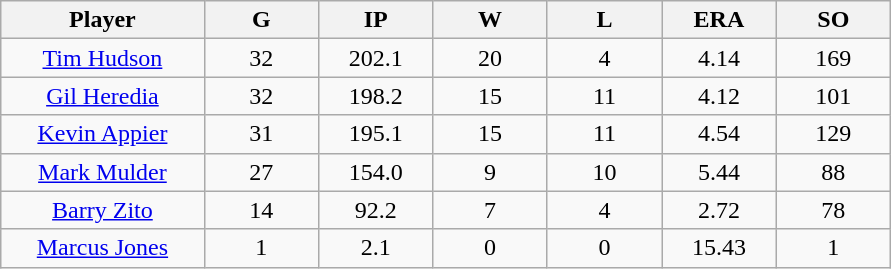<table class="wikitable sortable">
<tr align="center">
<th bgcolor="#DDDDFF" width="16%">Player</th>
<th bgcolor="#DDDDFF" width="9%">G</th>
<th bgcolor="#DDDDFF" width="9%">IP</th>
<th bgcolor="#DDDDFF" width="9%">W</th>
<th bgcolor="#DDDDFF" width="9%">L</th>
<th bgcolor="#DDDDFF" width="9%">ERA</th>
<th bgcolor="#DDDDFF" width="9%">SO</th>
</tr>
<tr align="center">
<td><a href='#'>Tim Hudson</a></td>
<td>32</td>
<td>202.1</td>
<td>20</td>
<td>4</td>
<td>4.14</td>
<td>169</td>
</tr>
<tr align="center">
<td><a href='#'>Gil Heredia</a></td>
<td>32</td>
<td>198.2</td>
<td>15</td>
<td>11</td>
<td>4.12</td>
<td>101</td>
</tr>
<tr align="center">
<td><a href='#'>Kevin Appier</a></td>
<td>31</td>
<td>195.1</td>
<td>15</td>
<td>11</td>
<td>4.54</td>
<td>129</td>
</tr>
<tr align="center">
<td><a href='#'>Mark Mulder</a></td>
<td>27</td>
<td>154.0</td>
<td>9</td>
<td>10</td>
<td>5.44</td>
<td>88</td>
</tr>
<tr align="center">
<td><a href='#'>Barry Zito</a></td>
<td>14</td>
<td>92.2</td>
<td>7</td>
<td>4</td>
<td>2.72</td>
<td>78</td>
</tr>
<tr align="center">
<td><a href='#'>Marcus Jones</a></td>
<td>1</td>
<td>2.1</td>
<td>0</td>
<td>0</td>
<td>15.43</td>
<td>1</td>
</tr>
</table>
